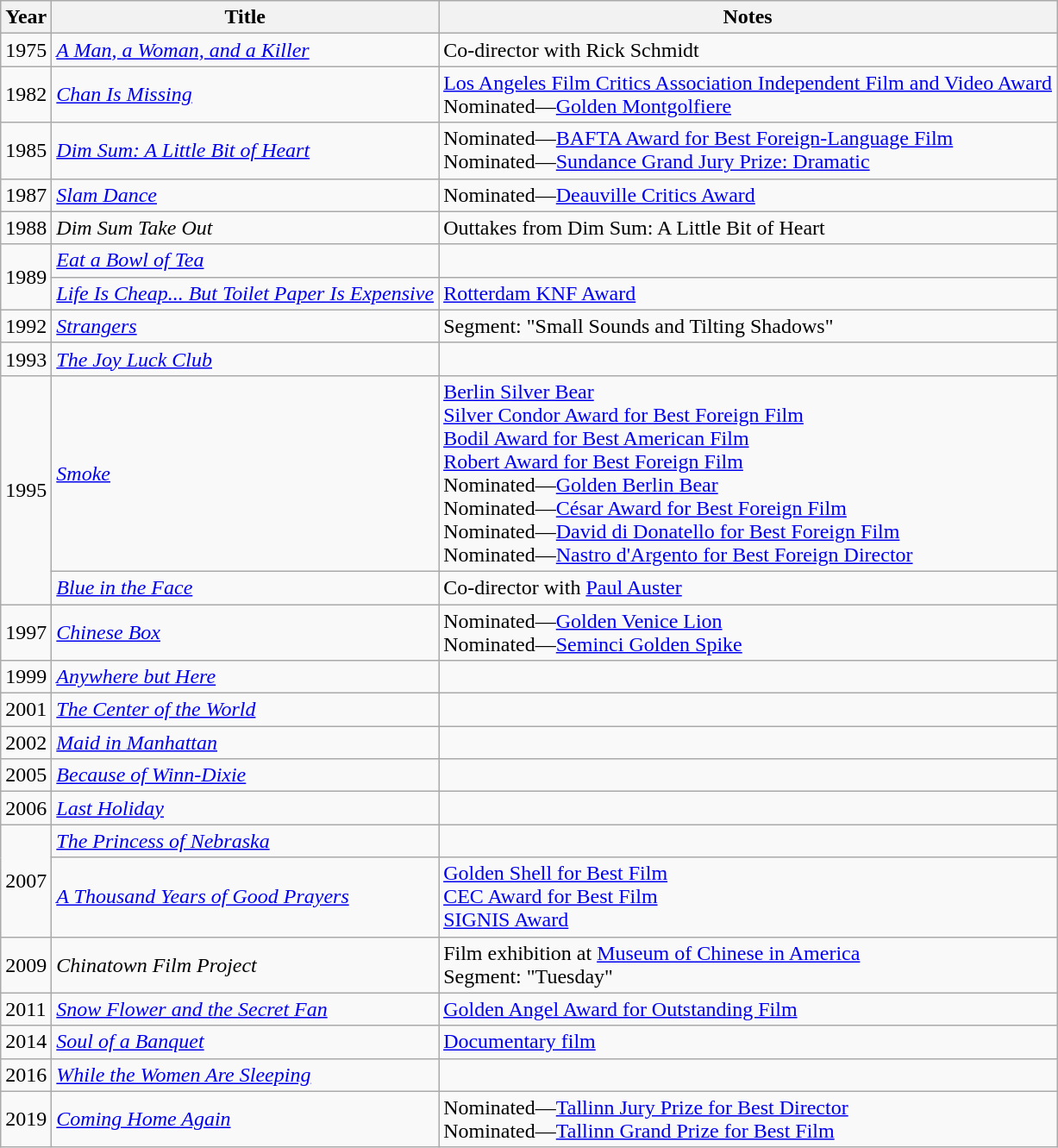<table class="wikitable sortable">
<tr>
<th>Year</th>
<th>Title</th>
<th>Notes</th>
</tr>
<tr>
<td>1975</td>
<td><em><a href='#'>A Man, a Woman, and a Killer</a></em></td>
<td>Co-director with Rick Schmidt</td>
</tr>
<tr>
<td>1982</td>
<td><em><a href='#'>Chan Is Missing</a></em></td>
<td><a href='#'>Los Angeles Film Critics Association Independent Film and Video Award</a><br>Nominated—<a href='#'>Golden Montgolfiere</a></td>
</tr>
<tr>
<td>1985</td>
<td><em><a href='#'>Dim Sum: A Little Bit of Heart</a></em></td>
<td>Nominated—<a href='#'>BAFTA Award for Best Foreign-Language Film</a><br>Nominated—<a href='#'>Sundance Grand Jury Prize: Dramatic</a></td>
</tr>
<tr>
<td>1987</td>
<td><em><a href='#'>Slam Dance</a></em></td>
<td>Nominated—<a href='#'>Deauville Critics Award</a></td>
</tr>
<tr>
<td>1988</td>
<td><em>Dim Sum Take Out</em></td>
<td>Outtakes from Dim Sum: A Little Bit of Heart</td>
</tr>
<tr>
<td rowspan="2">1989</td>
<td><em><a href='#'>Eat a Bowl of Tea</a></em></td>
<td></td>
</tr>
<tr>
<td><em><a href='#'>Life Is Cheap... But Toilet Paper Is Expensive</a></em></td>
<td><a href='#'>Rotterdam KNF Award</a></td>
</tr>
<tr>
<td>1992</td>
<td><em><a href='#'>Strangers</a></em></td>
<td>Segment: "Small Sounds and Tilting Shadows"</td>
</tr>
<tr>
<td>1993</td>
<td><em><a href='#'>The Joy Luck Club</a></em></td>
<td></td>
</tr>
<tr>
<td rowspan="2">1995</td>
<td><em><a href='#'>Smoke</a></em></td>
<td><a href='#'>Berlin Silver Bear</a><br><a href='#'>Silver Condor Award for Best Foreign Film</a><br><a href='#'>Bodil Award for Best American Film</a><br><a href='#'>Robert Award for Best Foreign Film</a><br>Nominated—<a href='#'>Golden Berlin Bear</a><br>Nominated—<a href='#'>César Award for Best Foreign Film</a><br>Nominated—<a href='#'>David di Donatello for Best Foreign Film</a><br>Nominated—<a href='#'>Nastro d'Argento for Best Foreign Director</a></td>
</tr>
<tr>
<td><em><a href='#'>Blue in the Face</a></em></td>
<td>Co-director with <a href='#'>Paul Auster</a></td>
</tr>
<tr>
<td>1997</td>
<td><em><a href='#'>Chinese Box</a></em></td>
<td>Nominated—<a href='#'>Golden Venice Lion</a><br>Nominated—<a href='#'>Seminci Golden Spike</a></td>
</tr>
<tr>
<td>1999</td>
<td><em><a href='#'>Anywhere but Here</a></em></td>
<td></td>
</tr>
<tr>
<td>2001</td>
<td><em><a href='#'>The Center of the World</a></em></td>
<td></td>
</tr>
<tr>
<td>2002</td>
<td><em><a href='#'>Maid in Manhattan</a></em></td>
<td></td>
</tr>
<tr>
<td>2005</td>
<td><em><a href='#'>Because of Winn-Dixie</a></em></td>
<td></td>
</tr>
<tr>
<td>2006</td>
<td><em><a href='#'>Last Holiday</a></em></td>
<td></td>
</tr>
<tr>
<td rowspan="2">2007</td>
<td><em><a href='#'>The Princess of Nebraska</a></em></td>
<td></td>
</tr>
<tr>
<td><em><a href='#'>A Thousand Years of Good Prayers</a></em></td>
<td><a href='#'>Golden Shell for Best Film</a><br><a href='#'>CEC Award for Best Film</a><br><a href='#'>SIGNIS Award</a></td>
</tr>
<tr>
<td>2009</td>
<td><em>Chinatown Film Project</em></td>
<td>Film exhibition at <a href='#'>Museum of Chinese in America</a><br>Segment: "Tuesday"</td>
</tr>
<tr>
<td>2011</td>
<td><em><a href='#'>Snow Flower and the Secret Fan</a></em></td>
<td><a href='#'>Golden Angel Award for Outstanding Film</a></td>
</tr>
<tr>
<td>2014</td>
<td><em><a href='#'>Soul of a Banquet</a></em></td>
<td><a href='#'>Documentary film</a></td>
</tr>
<tr>
<td>2016</td>
<td><em><a href='#'>While the Women Are Sleeping</a></em></td>
<td></td>
</tr>
<tr>
<td>2019</td>
<td><em><a href='#'>Coming Home Again</a></em></td>
<td>Nominated—<a href='#'>Tallinn Jury Prize for Best Director</a><br>Nominated—<a href='#'>Tallinn Grand Prize for Best Film</a></td>
</tr>
</table>
